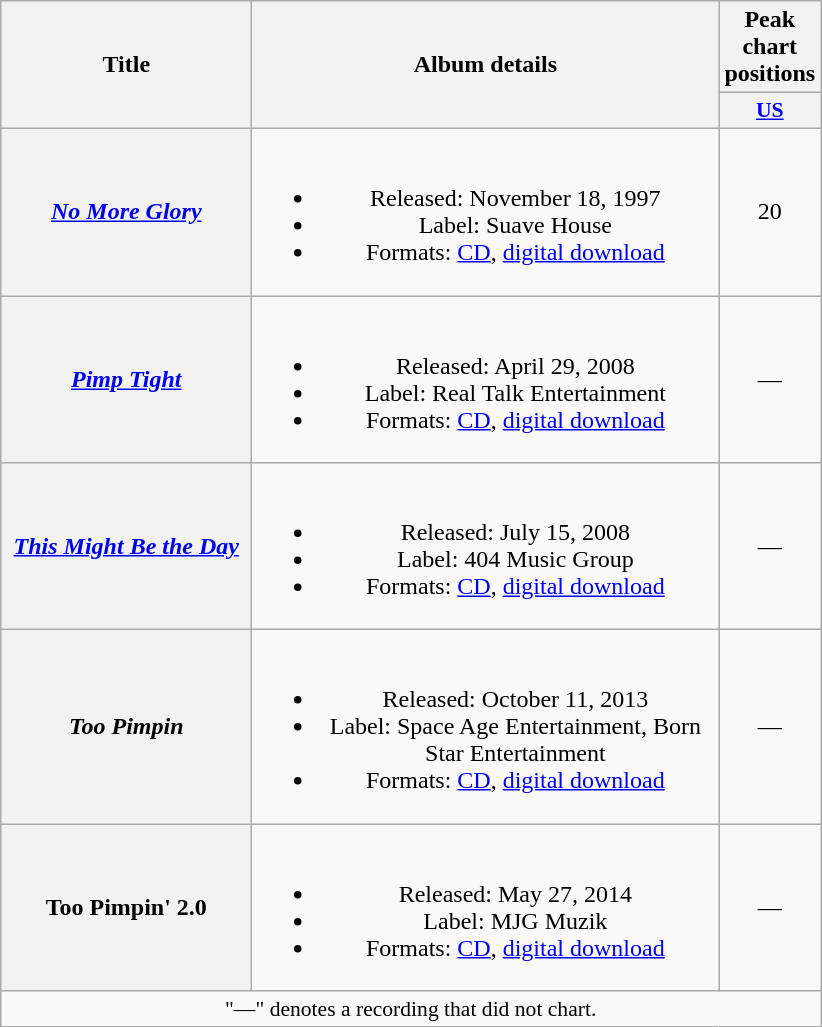<table class="wikitable plainrowheaders" style="text-align:center;">
<tr>
<th scope="col" rowspan="2" style="width:10em;">Title</th>
<th scope="col" rowspan="2" style="width:19em;">Album details</th>
<th scope="col">Peak chart positions</th>
</tr>
<tr>
<th scope="col" style="width:3em;font-size:90%;"><a href='#'>US</a></th>
</tr>
<tr>
<th scope="row"><em><a href='#'>No More Glory</a></em></th>
<td><br><ul><li>Released: November 18, 1997</li><li>Label: Suave House</li><li>Formats: <a href='#'>CD</a>, <a href='#'>digital download</a></li></ul></td>
<td>20</td>
</tr>
<tr>
<th scope="row"><em><a href='#'>Pimp Tight</a></em></th>
<td><br><ul><li>Released: April 29, 2008</li><li>Label: Real Talk Entertainment</li><li>Formats: <a href='#'>CD</a>, <a href='#'>digital download</a></li></ul></td>
<td>—</td>
</tr>
<tr>
<th scope="row"><em><a href='#'>This Might Be the Day</a></em></th>
<td><br><ul><li>Released: July 15, 2008</li><li>Label: 404 Music Group</li><li>Formats: <a href='#'>CD</a>, <a href='#'>digital download</a></li></ul></td>
<td>—</td>
</tr>
<tr>
<th scope="row"><em>Too Pimpin<strong></th>
<td><br><ul><li>Released: October 11, 2013</li><li>Label: Space Age Entertainment, Born Star Entertainment</li><li>Formats: <a href='#'>CD</a>, <a href='#'>digital download</a></li></ul></td>
<td>—</td>
</tr>
<tr>
<th scope="row"></em>Too Pimpin' 2.0<em></th>
<td><br><ul><li>Released: May 27, 2014</li><li>Label: MJG Muzik</li><li>Formats: <a href='#'>CD</a>, <a href='#'>digital download</a></li></ul></td>
<td>—</td>
</tr>
<tr>
<td colspan="12" style="font-size:90%">"—" denotes a recording that did not chart.</td>
</tr>
</table>
